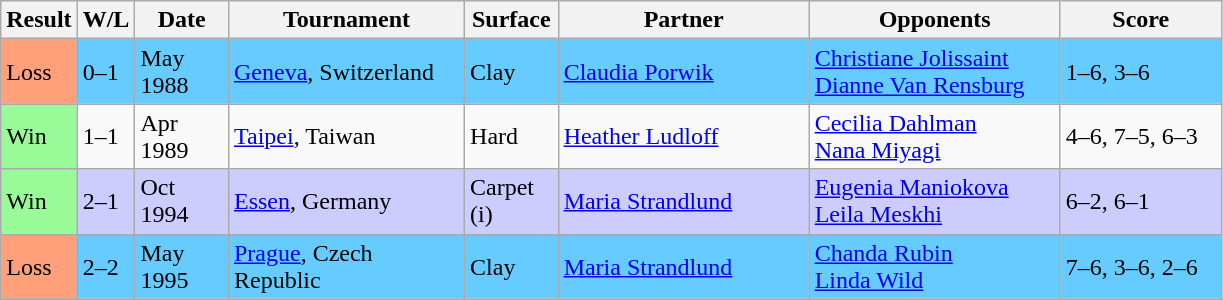<table class="sortable wikitable">
<tr>
<th>Result</th>
<th style="width:30px" class="unsortable">W/L</th>
<th style="width:55px">Date</th>
<th style="width:150px">Tournament</th>
<th style="width:55px">Surface</th>
<th style="width:160px">Partner</th>
<th style="width:160px">Opponents</th>
<th style="width:100px" class="unsortable">Score</th>
</tr>
<tr bgcolor="66CCFF">
<td style="background:#ffa07a;">Loss</td>
<td>0–1</td>
<td>May 1988</td>
<td><a href='#'>Geneva</a>, Switzerland</td>
<td>Clay</td>
<td> <a href='#'>Claudia Porwik</a></td>
<td> <a href='#'>Christiane Jolissaint</a> <br>  <a href='#'>Dianne Van Rensburg</a></td>
<td>1–6, 3–6</td>
</tr>
<tr>
<td style="background:#98fb98;">Win</td>
<td>1–1</td>
<td>Apr 1989</td>
<td><a href='#'>Taipei</a>, Taiwan</td>
<td>Hard</td>
<td> <a href='#'>Heather Ludloff</a></td>
<td> <a href='#'>Cecilia Dahlman</a> <br>  <a href='#'>Nana Miyagi</a></td>
<td>4–6, 7–5, 6–3</td>
</tr>
<tr style="background:#ccf;">
<td style="background:#98fb98;">Win</td>
<td>2–1</td>
<td>Oct 1994</td>
<td><a href='#'>Essen</a>, Germany</td>
<td>Carpet (i)</td>
<td> <a href='#'>Maria Strandlund</a></td>
<td> <a href='#'>Eugenia Maniokova</a> <br>  <a href='#'>Leila Meskhi</a></td>
<td>6–2, 6–1</td>
</tr>
<tr bgcolor="#66CCFF">
<td style="background:#ffa07a;">Loss</td>
<td>2–2</td>
<td>May 1995</td>
<td><a href='#'>Prague</a>, Czech Republic</td>
<td>Clay</td>
<td> <a href='#'>Maria Strandlund</a></td>
<td> <a href='#'>Chanda Rubin</a> <br>  <a href='#'>Linda Wild</a></td>
<td>7–6, 3–6, 2–6</td>
</tr>
</table>
